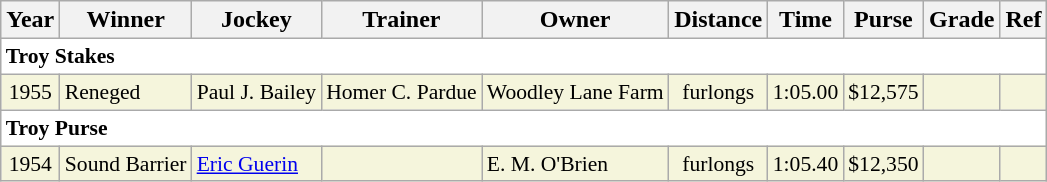<table class="wikitable sortable">
<tr>
<th>Year</th>
<th>Winner</th>
<th>Jockey</th>
<th>Trainer</th>
<th>Owner</th>
<th>Distance</th>
<th>Time</th>
<th>Purse</th>
<th>Grade</th>
<th>Ref</th>
</tr>
<tr style="font-size:90%; background-color:white">
<td align="left" colspan=11><strong>Troy Stakes</strong></td>
</tr>
<tr style="font-size:90%; background-color:Beige">
<td align=center>1955</td>
<td>Reneged</td>
<td>Paul J. Bailey</td>
<td>Homer C. Pardue</td>
<td>Woodley Lane Farm</td>
<td align=center> furlongs</td>
<td align=center>1:05.00</td>
<td align=center>$12,575</td>
<td align=center></td>
<td></td>
</tr>
<tr style="font-size:90%; background-color:white">
<td align="left" colspan=10><strong>Troy Purse</strong></td>
</tr>
<tr style="font-size:90%; background-color:Beige">
<td align=center>1954</td>
<td>Sound Barrier</td>
<td><a href='#'>Eric Guerin</a></td>
<td></td>
<td>E. M. O'Brien</td>
<td align=center> furlongs</td>
<td align=center>1:05.40</td>
<td align=center>$12,350</td>
<td align=center></td>
<td></td>
</tr>
</table>
